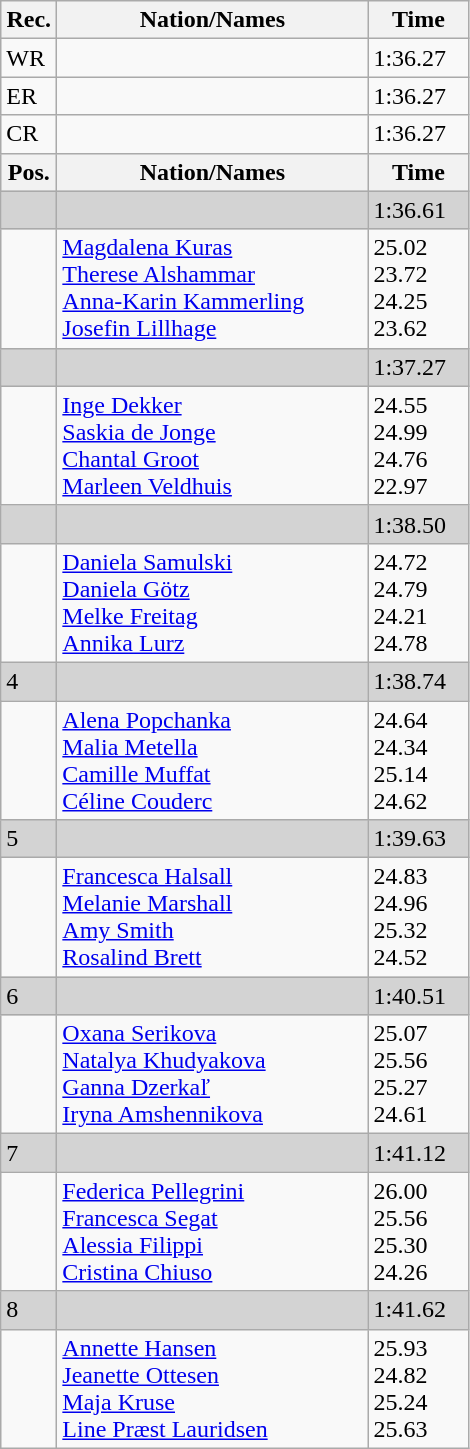<table class=wikitable>
<tr>
<th width="30">Rec.</th>
<th width="200">Nation/Names</th>
<th width="60">Time</th>
</tr>
<tr>
<td>WR</td>
<td></td>
<td>1:36.27</td>
</tr>
<tr>
<td>ER</td>
<td></td>
<td>1:36.27</td>
</tr>
<tr>
<td>CR</td>
<td></td>
<td>1:36.27</td>
</tr>
<tr>
<th>Pos.</th>
<th>Nation/Names</th>
<th>Time</th>
</tr>
<tr bgcolor="lightgrey">
<td></td>
<td></td>
<td>1:36.61</td>
</tr>
<tr>
<td></td>
<td><a href='#'>Magdalena Kuras</a><br> <a href='#'>Therese Alshammar</a><br> <a href='#'>Anna-Karin Kammerling</a><br> <a href='#'>Josefin Lillhage</a></td>
<td>25.02<br> 23.72<br> 24.25<br> 23.62</td>
</tr>
<tr bgcolor="lightgrey">
<td></td>
<td></td>
<td>1:37.27</td>
</tr>
<tr>
<td></td>
<td><a href='#'>Inge Dekker</a><br> <a href='#'>Saskia de Jonge</a><br> <a href='#'>Chantal Groot</a><br> <a href='#'>Marleen Veldhuis</a></td>
<td>24.55<br> 24.99<br> 24.76<br> 22.97</td>
</tr>
<tr bgcolor="lightgrey">
<td></td>
<td></td>
<td>1:38.50</td>
</tr>
<tr>
<td></td>
<td><a href='#'>Daniela Samulski</a><br> <a href='#'>Daniela Götz</a><br> <a href='#'>Melke Freitag</a><br> <a href='#'>Annika Lurz</a></td>
<td>24.72<br>24.79<br>24.21<br>24.78</td>
</tr>
<tr bgcolor="lightgrey">
<td>4</td>
<td></td>
<td>1:38.74</td>
</tr>
<tr>
<td></td>
<td><a href='#'>Alena Popchanka</a><br> <a href='#'>Malia Metella</a><br> <a href='#'>Camille Muffat</a><br> <a href='#'>Céline Couderc</a></td>
<td>24.64<br>24.34<br>25.14<br>24.62</td>
</tr>
<tr bgcolor="lightgrey">
<td>5</td>
<td></td>
<td>1:39.63</td>
</tr>
<tr>
<td></td>
<td><a href='#'>Francesca Halsall</a><br> <a href='#'>Melanie Marshall</a><br> <a href='#'>Amy Smith</a><br> <a href='#'>Rosalind Brett</a></td>
<td>24.83<br> 24.96<br> 25.32<br> 24.52</td>
</tr>
<tr bgcolor="lightgrey">
<td>6</td>
<td></td>
<td>1:40.51</td>
</tr>
<tr>
<td></td>
<td><a href='#'>Oxana Serikova</a><br> <a href='#'>Natalya Khudyakova</a><br> <a href='#'>Ganna Dzerkaľ</a><br> <a href='#'>Iryna Amshennikova</a></td>
<td>25.07<br> 25.56<br> 25.27<br> 24.61</td>
</tr>
<tr bgcolor="lightgrey">
<td>7</td>
<td></td>
<td>1:41.12</td>
</tr>
<tr>
<td></td>
<td><a href='#'>Federica Pellegrini</a><br> <a href='#'>Francesca Segat</a><br> <a href='#'>Alessia Filippi</a><br> <a href='#'>Cristina Chiuso</a></td>
<td>26.00<br> 25.56<br> 25.30<br> 24.26</td>
</tr>
<tr bgcolor="lightgrey">
<td>8</td>
<td></td>
<td>1:41.62</td>
</tr>
<tr>
<td></td>
<td><a href='#'>Annette Hansen</a><br> <a href='#'>Jeanette Ottesen</a><br> <a href='#'>Maja Kruse</a><br> <a href='#'>Line Præst Lauridsen</a></td>
<td>25.93<br> 24.82<br> 25.24<br> 25.63</td>
</tr>
</table>
